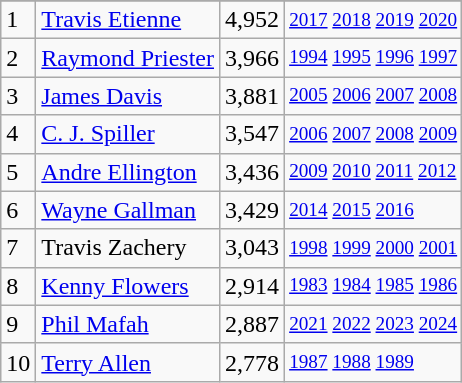<table class="wikitable">
<tr>
</tr>
<tr>
<td>1</td>
<td><a href='#'>Travis Etienne</a></td>
<td>4,952</td>
<td style="font-size:80%;"><a href='#'>2017</a> <a href='#'>2018</a> <a href='#'>2019</a> <a href='#'>2020</a></td>
</tr>
<tr>
<td>2</td>
<td><a href='#'>Raymond Priester</a></td>
<td>3,966</td>
<td style="font-size:80%;"><a href='#'>1994</a> <a href='#'>1995</a> <a href='#'>1996</a> <a href='#'>1997</a></td>
</tr>
<tr>
<td>3</td>
<td><a href='#'>James Davis</a></td>
<td>3,881</td>
<td style="font-size:80%;"><a href='#'>2005</a> <a href='#'>2006</a> <a href='#'>2007</a> <a href='#'>2008</a></td>
</tr>
<tr>
<td>4</td>
<td><a href='#'>C. J. Spiller</a></td>
<td>3,547</td>
<td style="font-size:80%;"><a href='#'>2006</a> <a href='#'>2007</a> <a href='#'>2008</a> <a href='#'>2009</a></td>
</tr>
<tr>
<td>5</td>
<td><a href='#'>Andre Ellington</a></td>
<td>3,436</td>
<td style="font-size:80%;"><a href='#'>2009</a> <a href='#'>2010</a> <a href='#'>2011</a> <a href='#'>2012</a></td>
</tr>
<tr>
<td>6</td>
<td><a href='#'>Wayne Gallman</a></td>
<td>3,429</td>
<td style="font-size:80%;"><a href='#'>2014</a> <a href='#'>2015</a> <a href='#'>2016</a></td>
</tr>
<tr>
<td>7</td>
<td>Travis Zachery</td>
<td>3,043</td>
<td style="font-size:80%;"><a href='#'>1998</a> <a href='#'>1999</a> <a href='#'>2000</a> <a href='#'>2001</a></td>
</tr>
<tr>
<td>8</td>
<td><a href='#'>Kenny Flowers</a></td>
<td>2,914</td>
<td style="font-size:80%;"><a href='#'>1983</a> <a href='#'>1984</a> <a href='#'>1985</a> <a href='#'>1986</a></td>
</tr>
<tr>
<td>9</td>
<td><a href='#'>Phil Mafah</a></td>
<td>2,887</td>
<td style="font-size:80%;"><a href='#'>2021</a> <a href='#'>2022</a> <a href='#'>2023</a> <a href='#'>2024</a></td>
</tr>
<tr>
<td>10</td>
<td><a href='#'>Terry Allen</a></td>
<td>2,778</td>
<td style="font-size:80%;"><a href='#'>1987</a> <a href='#'>1988</a> <a href='#'>1989</a></td>
</tr>
</table>
